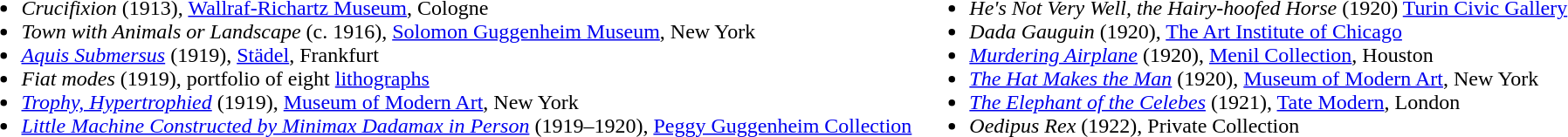<table>
<tr ---- valign="top">
<td><br><ul><li><em>Crucifixion</em> (1913), <a href='#'>Wallraf-Richartz Museum</a>, Cologne</li><li><em>Town with Animals or Landscape</em> (c. 1916), <a href='#'>Solomon Guggenheim Museum</a>, New York</li><li><em><a href='#'>Aquis Submersus</a></em> (1919), <a href='#'>Städel</a>, Frankfurt</li><li><em>Fiat modes</em> (1919), portfolio of eight <a href='#'>lithographs</a></li><li><em><a href='#'>Trophy, Hypertrophied</a></em> (1919), <a href='#'>Museum of Modern Art</a>, New York</li><li><em><a href='#'>Little Machine Constructed by Minimax Dadamax in Person</a></em> (1919–1920), <a href='#'>Peggy Guggenheim Collection</a></li></ul></td>
<td><br><ul><li><em>He's Not Very Well, the Hairy-hoofed Horse</em> (1920) <a href='#'>Turin Civic Gallery</a></li><li><em>Dada Gauguin</em> (1920), <a href='#'>The Art Institute of Chicago</a></li><li><em><a href='#'>Murdering Airplane</a></em> (1920), <a href='#'>Menil Collection</a>, Houston</li><li><em><a href='#'>The Hat Makes the Man</a></em> (1920), <a href='#'>Museum of Modern Art</a>, New York</li><li><em><a href='#'>The Elephant of the Celebes</a></em> (1921), <a href='#'>Tate Modern</a>, London</li><li><em>Oedipus Rex</em> (1922), Private Collection</li></ul></td>
</tr>
</table>
